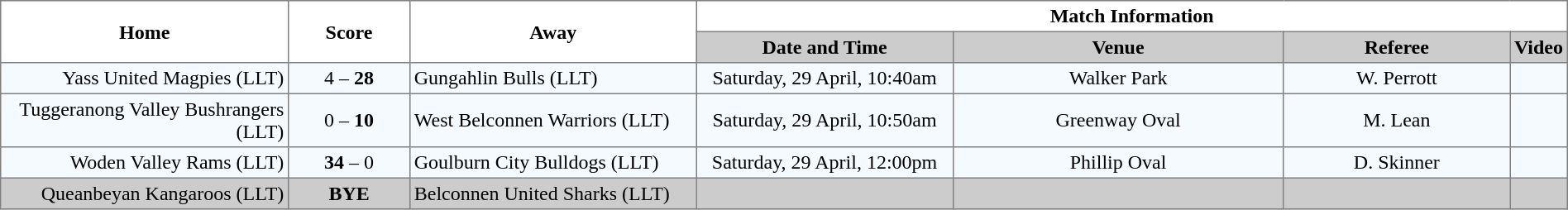<table border="1" cellpadding="3" cellspacing="0" width="100%" style="border-collapse:collapse;  text-align:center;">
<tr>
<th rowspan="2" width="19%">Home</th>
<th rowspan="2" width="8%">Score</th>
<th rowspan="2" width="19%">Away</th>
<th colspan="4">Match Information</th>
</tr>
<tr style="background:#CCCCCC">
<th width="17%">Date and Time</th>
<th width="22%">Venue</th>
<th width="50%">Referee</th>
<th>Video</th>
</tr>
<tr style="text-align:center; background:#f5faff;">
<td align="right">Yass United Magpies (LLT) </td>
<td>4 – <strong>28</strong></td>
<td align="left"> Gungahlin Bulls (LLT)</td>
<td>Saturday, 29 April, 10:40am</td>
<td>Walker Park</td>
<td>W. Perrott</td>
<td></td>
</tr>
<tr style="text-align:center; background:#f5faff;">
<td align="right">Tuggeranong Valley Bushrangers (LLT) </td>
<td>0 – <strong>10</strong></td>
<td align="left"> West Belconnen Warriors (LLT)</td>
<td>Saturday, 29 April, 10:50am</td>
<td>Greenway Oval</td>
<td>M. Lean</td>
<td></td>
</tr>
<tr style="text-align:center; background:#f5faff;">
<td align="right">Woden Valley Rams (LLT) </td>
<td><strong>34</strong> – 0</td>
<td align="left"> Goulburn City Bulldogs (LLT)</td>
<td>Saturday, 29 April, 12:00pm</td>
<td>Phillip Oval</td>
<td>D. Skinner</td>
<td></td>
</tr>
<tr style="text-align:center; background:#CCCCCC;">
<td align="right">Queanbeyan Kangaroos (LLT) </td>
<td><strong>BYE</strong></td>
<td align="left"> Belconnen United Sharks (LLT)</td>
<td></td>
<td></td>
<td></td>
<td></td>
</tr>
</table>
